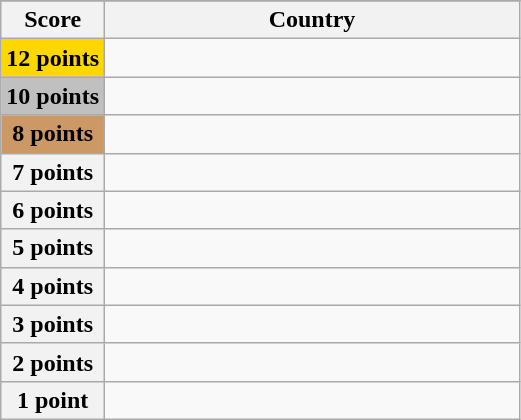<table class="wikitable">
<tr>
</tr>
<tr>
<th scope="col" width="20%">Score</th>
<th scope="col">Country</th>
</tr>
<tr>
<th scope="row" style="background:gold">12 points</th>
<td></td>
</tr>
<tr>
<th scope="row" style="background:silver">10 points</th>
<td></td>
</tr>
<tr>
<th scope="row" style="background:#CC9966">8 points</th>
<td></td>
</tr>
<tr>
<th scope="row">7 points</th>
<td></td>
</tr>
<tr>
<th scope="row">6 points</th>
<td></td>
</tr>
<tr>
<th scope="row">5 points</th>
<td></td>
</tr>
<tr>
<th scope="row">4 points</th>
<td></td>
</tr>
<tr>
<th scope="row">3 points</th>
<td></td>
</tr>
<tr>
<th scope="row">2 points</th>
<td></td>
</tr>
<tr>
<th scope="row">1 point</th>
<td></td>
</tr>
</table>
